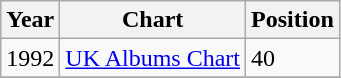<table class="wikitable">
<tr>
<th>Year</th>
<th>Chart</th>
<th>Position</th>
</tr>
<tr>
<td>1992</td>
<td><a href='#'>UK Albums Chart</a></td>
<td>40</td>
</tr>
<tr>
</tr>
</table>
